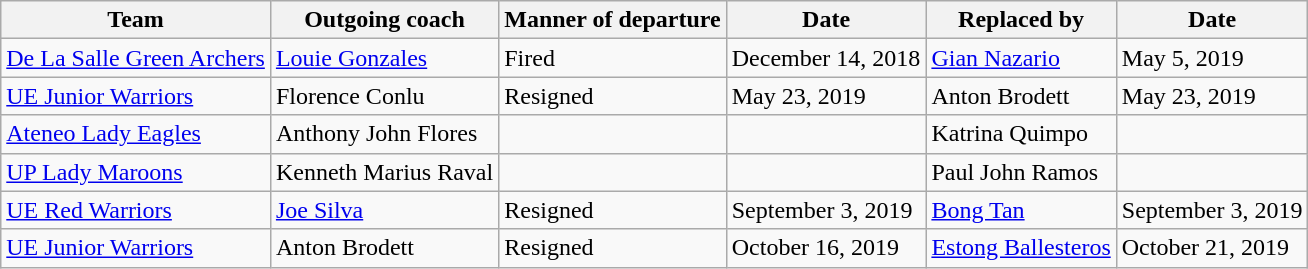<table class=wikitable>
<tr>
<th>Team</th>
<th>Outgoing coach</th>
<th>Manner of departure</th>
<th>Date</th>
<th>Replaced by</th>
<th>Date</th>
</tr>
<tr>
<td><a href='#'>De La Salle Green Archers</a></td>
<td><a href='#'>Louie Gonzales</a></td>
<td>Fired</td>
<td>December 14, 2018</td>
<td><a href='#'>Gian Nazario</a></td>
<td>May 5, 2019</td>
</tr>
<tr>
<td><a href='#'>UE Junior Warriors</a></td>
<td>Florence Conlu</td>
<td>Resigned</td>
<td>May 23, 2019</td>
<td>Anton Brodett</td>
<td>May 23, 2019</td>
</tr>
<tr>
<td><a href='#'>Ateneo Lady Eagles</a></td>
<td>Anthony John Flores</td>
<td></td>
<td></td>
<td>Katrina Quimpo</td>
<td></td>
</tr>
<tr>
<td><a href='#'>UP Lady Maroons</a></td>
<td>Kenneth Marius Raval</td>
<td></td>
<td></td>
<td>Paul John Ramos</td>
<td></td>
</tr>
<tr>
<td><a href='#'>UE Red Warriors</a></td>
<td><a href='#'>Joe Silva</a></td>
<td>Resigned</td>
<td>September 3, 2019</td>
<td><a href='#'>Bong Tan</a></td>
<td>September 3, 2019</td>
</tr>
<tr>
<td><a href='#'>UE Junior Warriors</a></td>
<td>Anton Brodett</td>
<td>Resigned</td>
<td>October 16, 2019</td>
<td><a href='#'>Estong Ballesteros</a></td>
<td>October 21, 2019</td>
</tr>
</table>
